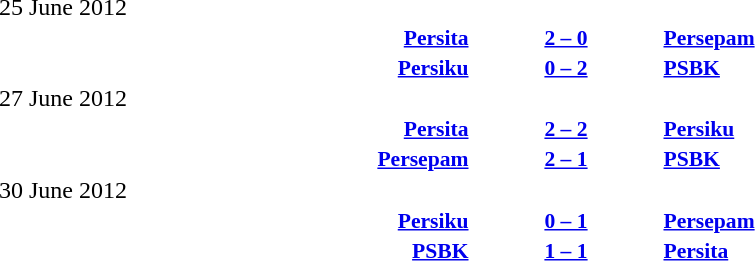<table style="width:100%;" cellspacing="1">
<tr>
<th width=25%></th>
<th width=10%></th>
<th></th>
</tr>
<tr>
<td>25 June 2012</td>
</tr>
<tr style=font-size:90%>
<td align=right><strong><a href='#'>Persita</a></strong></td>
<td align=center><strong><a href='#'>2 – 0</a></strong></td>
<td><strong><a href='#'>Persepam</a></strong></td>
</tr>
<tr style=font-size:90%>
<td align=right><strong><a href='#'>Persiku</a></strong></td>
<td align=center><strong><a href='#'>0 – 2</a></strong></td>
<td><strong><a href='#'>PSBK</a></strong></td>
</tr>
<tr>
<td>27 June 2012</td>
</tr>
<tr style=font-size:90%>
<td align=right><strong><a href='#'>Persita</a></strong></td>
<td align=center><strong><a href='#'>2 – 2</a></strong></td>
<td><strong><a href='#'>Persiku</a></strong></td>
</tr>
<tr style=font-size:90%>
<td align=right><strong><a href='#'>Persepam</a></strong></td>
<td align=center><strong><a href='#'>2 – 1</a></strong></td>
<td><strong><a href='#'>PSBK</a></strong></td>
</tr>
<tr>
<td>30 June 2012</td>
</tr>
<tr style=font-size:90%>
<td align=right><strong><a href='#'>Persiku</a></strong></td>
<td align=center><strong><a href='#'>0 – 1</a></strong></td>
<td><strong><a href='#'>Persepam</a></strong></td>
</tr>
<tr style=font-size:90%>
<td align=right><strong><a href='#'>PSBK</a></strong></td>
<td align=center><strong><a href='#'>1 – 1</a></strong></td>
<td><strong><a href='#'>Persita</a></strong></td>
</tr>
</table>
